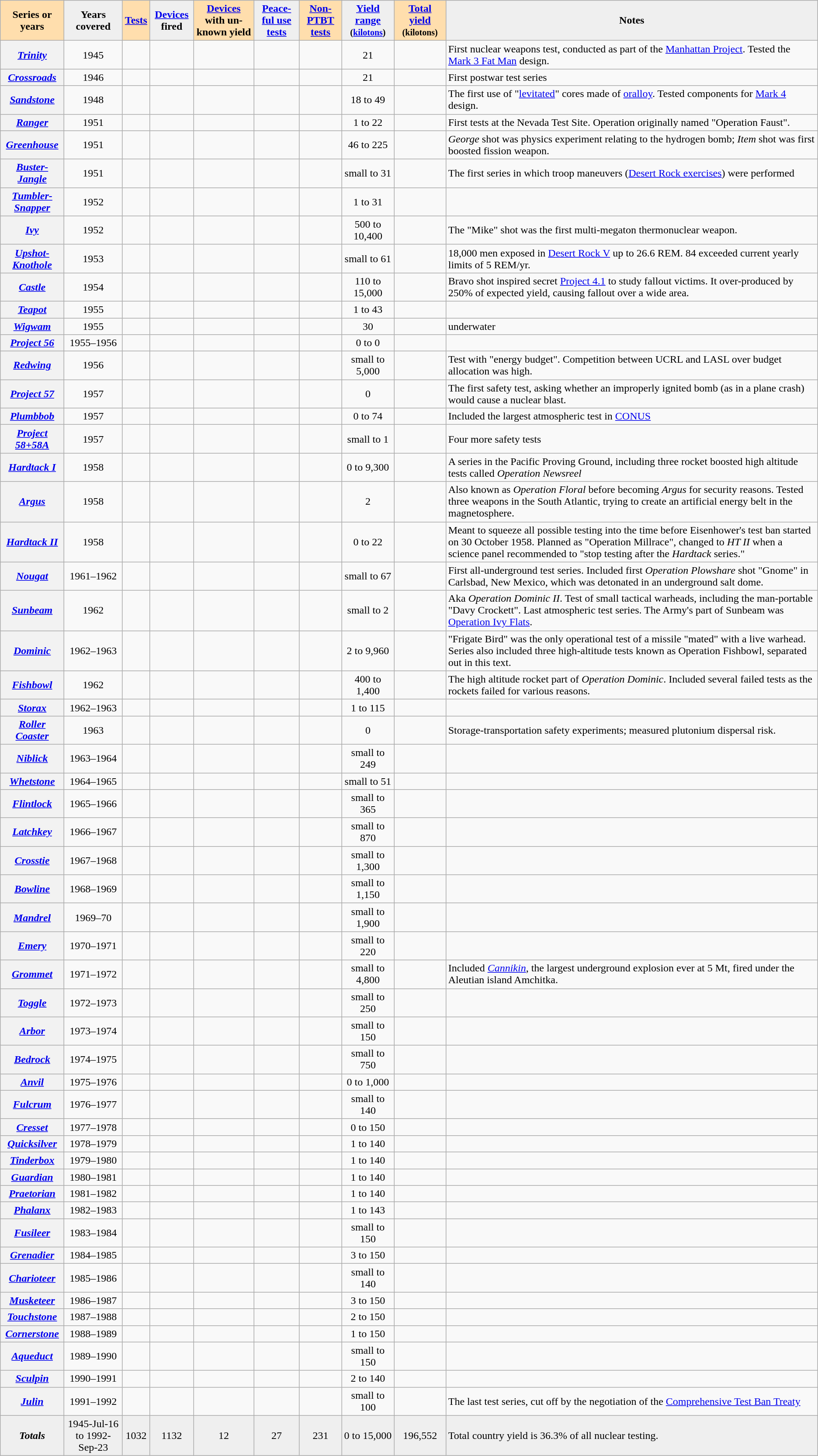<table class="wikitable sortable" style="text-align:center;">
<tr>
<th style="background:#ffdead;">Series or years</th>
<th style="background:#efefef;">Years covered</th>
<th style="background:#ffdead;"><a href='#'>Tests</a></th>
<th style="background:#efefef;"><a href='#'>Devices</a> fired</th>
<th style="background:#ffdead;"><a href='#'>Devices</a> with un-known yield</th>
<th style="background:#efefef;"><a href='#'>Peace-ful use tests</a></th>
<th style="background:#ffdead;"><a href='#'>Non-PTBT tests</a></th>
<th style="background:#efefef;" class="unsortable"><a href='#'>Yield range</a> <small>(<a href='#'>kilotons</a>)</small> </th>
<th style="background:#ffdead;"><a href='#'>Total yield</a> <small>(kilotons)</small> </th>
<th style="background:#efefef; text-align:center; width:35em;" class="unsortable">Notes</th>
</tr>
<tr>
<th><em><a href='#'>Trinity</a></em></th>
<td>1945</td>
<td></td>
<td></td>
<td></td>
<td></td>
<td></td>
<td>21</td>
<td></td>
<td style="text-align:left;">First nuclear weapons test, conducted as part of the <a href='#'>Manhattan Project</a>. Tested the <a href='#'>Mark 3 Fat Man</a> design.</td>
</tr>
<tr>
<th><em><a href='#'>Crossroads</a></em></th>
<td>1946</td>
<td></td>
<td></td>
<td></td>
<td></td>
<td></td>
<td>21</td>
<td></td>
<td style="text-align:left;">First postwar test series</td>
</tr>
<tr>
<th><em><a href='#'>Sandstone</a></em></th>
<td>1948</td>
<td></td>
<td></td>
<td></td>
<td></td>
<td></td>
<td>18 to 49</td>
<td></td>
<td style="text-align:left;">The first use of "<a href='#'>levitated</a>" cores made of <a href='#'>oralloy</a>. Tested components for <a href='#'>Mark 4</a> design.</td>
</tr>
<tr>
<th><em><a href='#'>Ranger</a></em></th>
<td>1951</td>
<td></td>
<td></td>
<td></td>
<td></td>
<td></td>
<td>1 to 22</td>
<td></td>
<td style="text-align:left;">First tests at the Nevada Test Site. Operation originally named "Operation Faust".</td>
</tr>
<tr>
<th><em><a href='#'>Greenhouse</a></em></th>
<td>1951</td>
<td></td>
<td></td>
<td></td>
<td></td>
<td></td>
<td>46 to 225</td>
<td></td>
<td style="text-align:left;"><em>George</em> shot was physics experiment relating to the hydrogen bomb; <em>Item</em> shot was first boosted fission weapon.</td>
</tr>
<tr>
<th><em><a href='#'>Buster-Jangle</a></em></th>
<td>1951</td>
<td></td>
<td></td>
<td></td>
<td></td>
<td></td>
<td>small to 31</td>
<td></td>
<td style="text-align:left;">The first series in which troop maneuvers (<a href='#'>Desert Rock exercises</a>) were performed</td>
</tr>
<tr>
<th><em><a href='#'>Tumbler-Snapper</a></em></th>
<td>1952</td>
<td></td>
<td></td>
<td></td>
<td></td>
<td></td>
<td>1 to 31</td>
<td></td>
<td style="text-align:left;"></td>
</tr>
<tr>
<th><em><a href='#'>Ivy</a></em></th>
<td>1952</td>
<td></td>
<td></td>
<td></td>
<td></td>
<td></td>
<td>500 to 10,400</td>
<td></td>
<td style="text-align:left;">The "Mike" shot was the first multi-megaton thermonuclear weapon.</td>
</tr>
<tr>
<th><em><a href='#'>Upshot-Knothole</a></em></th>
<td>1953</td>
<td></td>
<td></td>
<td></td>
<td></td>
<td></td>
<td>small to 61</td>
<td></td>
<td style="text-align:left;">18,000 men exposed in <a href='#'>Desert Rock V</a> up to 26.6 REM. 84 exceeded current yearly limits of 5 REM/yr.</td>
</tr>
<tr>
<th><em><a href='#'>Castle</a></em></th>
<td>1954</td>
<td></td>
<td></td>
<td></td>
<td></td>
<td></td>
<td>110 to 15,000</td>
<td></td>
<td style="text-align:left;">Bravo shot inspired secret <a href='#'>Project 4.1</a> to study fallout victims. It over-produced by 250% of expected yield, causing fallout over a wide area.</td>
</tr>
<tr>
<th><em><a href='#'>Teapot</a></em></th>
<td>1955</td>
<td></td>
<td></td>
<td></td>
<td></td>
<td></td>
<td>1 to 43</td>
<td></td>
<td style="text-align:left;"></td>
</tr>
<tr>
<th><em><a href='#'>Wigwam</a></em></th>
<td>1955</td>
<td></td>
<td></td>
<td></td>
<td></td>
<td></td>
<td>30</td>
<td></td>
<td style="text-align:left;"> underwater</td>
</tr>
<tr>
<th><em><a href='#'>Project 56</a></em></th>
<td>1955–1956</td>
<td></td>
<td></td>
<td></td>
<td></td>
<td></td>
<td>0 to 0</td>
<td></td>
<td style="text-align:left;"></td>
</tr>
<tr>
<th><em><a href='#'>Redwing</a></em></th>
<td>1956</td>
<td></td>
<td></td>
<td></td>
<td></td>
<td></td>
<td>small to 5,000</td>
<td></td>
<td style="text-align:left;">Test with "energy budget".  Competition between UCRL and LASL over budget allocation was high.</td>
</tr>
<tr>
<th><em><a href='#'>Project 57</a></em></th>
<td>1957</td>
<td></td>
<td></td>
<td></td>
<td></td>
<td></td>
<td>0</td>
<td></td>
<td style="text-align:left;">The first safety test, asking whether an improperly ignited bomb (as in a plane crash) would cause a nuclear blast.</td>
</tr>
<tr>
<th><em><a href='#'>Plumbbob</a></em></th>
<td>1957</td>
<td></td>
<td></td>
<td></td>
<td></td>
<td></td>
<td>0 to 74</td>
<td></td>
<td style="text-align:left;">Included the largest atmospheric test in <a href='#'>CONUS</a></td>
</tr>
<tr>
<th><em><a href='#'>Project 58+58A</a></em></th>
<td>1957</td>
<td></td>
<td></td>
<td></td>
<td></td>
<td></td>
<td>small to 1</td>
<td></td>
<td style="text-align:left;">Four more safety tests</td>
</tr>
<tr>
<th><em><a href='#'>Hardtack I</a></em></th>
<td>1958</td>
<td></td>
<td></td>
<td></td>
<td></td>
<td></td>
<td>0 to 9,300</td>
<td></td>
<td style="text-align:left;">A series in the Pacific Proving Ground, including three rocket boosted high altitude tests called <em>Operation Newsreel</em></td>
</tr>
<tr>
<th><em><a href='#'>Argus</a></em></th>
<td>1958</td>
<td></td>
<td></td>
<td></td>
<td></td>
<td></td>
<td>2</td>
<td></td>
<td style="text-align:left;">Also known as <em>Operation Floral</em> before becoming <em>Argus</em> for security reasons.  Tested three weapons in the South Atlantic, trying to create an artificial energy belt in the magnetosphere.</td>
</tr>
<tr>
<th><em><a href='#'>Hardtack II</a></em></th>
<td>1958</td>
<td></td>
<td></td>
<td></td>
<td></td>
<td></td>
<td>0 to 22</td>
<td></td>
<td style="text-align:left;">Meant to squeeze all possible testing into the time before Eisenhower's test ban started on 30 October 1958. Planned as "Operation Millrace", changed to <em>HT II</em> when a science panel recommended to "stop testing after the <em>Hardtack</em> series."</td>
</tr>
<tr>
<th><em><a href='#'>Nougat</a></em></th>
<td>1961–1962</td>
<td></td>
<td></td>
<td></td>
<td></td>
<td></td>
<td>small to 67</td>
<td></td>
<td style="text-align:left;">First all-underground test series. Included first <em>Operation Plowshare</em> shot "Gnome" in Carlsbad, New Mexico, which was detonated in an underground salt dome.</td>
</tr>
<tr>
<th><em><a href='#'>Sunbeam</a></em></th>
<td>1962</td>
<td></td>
<td></td>
<td></td>
<td></td>
<td></td>
<td>small to 2</td>
<td></td>
<td style="text-align:left;">Aka <em>Operation Dominic II</em>. Test of small tactical warheads, including the man-portable "Davy Crockett". Last atmospheric test series.   The Army's part of Sunbeam was <a href='#'>Operation Ivy Flats</a>.</td>
</tr>
<tr>
<th><em><a href='#'>Dominic</a></em></th>
<td>1962–1963</td>
<td></td>
<td></td>
<td></td>
<td></td>
<td></td>
<td>2 to 9,960</td>
<td></td>
<td style="text-align:left;">"Frigate Bird" was the only operational test of a missile "mated" with a live warhead. Series also included three high-altitude tests known as Operation Fishbowl, separated out in this text.</td>
</tr>
<tr>
<th><em><a href='#'>Fishbowl</a></em></th>
<td>1962</td>
<td></td>
<td></td>
<td></td>
<td></td>
<td></td>
<td>400 to 1,400</td>
<td></td>
<td style="text-align:left;">The high altitude rocket part of <em>Operation Dominic</em>. Included several failed tests as the rockets failed for various reasons.</td>
</tr>
<tr>
<th><em><a href='#'>Storax</a></em></th>
<td>1962–1963</td>
<td></td>
<td></td>
<td></td>
<td></td>
<td></td>
<td>1 to 115</td>
<td></td>
<td style="text-align:left;"></td>
</tr>
<tr>
<th><em><a href='#'>Roller Coaster</a></em></th>
<td>1963</td>
<td></td>
<td></td>
<td></td>
<td></td>
<td></td>
<td>0</td>
<td></td>
<td style="text-align:left;">Storage-transportation safety experiments; measured plutonium dispersal risk.</td>
</tr>
<tr>
<th><em><a href='#'>Niblick</a></em></th>
<td>1963–1964</td>
<td></td>
<td></td>
<td></td>
<td></td>
<td></td>
<td>small to 249</td>
<td></td>
<td style="text-align:left;"></td>
</tr>
<tr>
<th><em><a href='#'>Whetstone</a></em></th>
<td>1964–1965</td>
<td></td>
<td></td>
<td></td>
<td></td>
<td></td>
<td>small to 51</td>
<td></td>
<td style="text-align:left;"></td>
</tr>
<tr>
<th><em><a href='#'>Flintlock</a></em></th>
<td>1965–1966</td>
<td></td>
<td></td>
<td></td>
<td></td>
<td></td>
<td>small to 365</td>
<td></td>
<td style="text-align:left;"></td>
</tr>
<tr>
<th><em><a href='#'>Latchkey</a></em></th>
<td>1966–1967</td>
<td></td>
<td></td>
<td></td>
<td></td>
<td></td>
<td>small to 870</td>
<td></td>
<td style="text-align:left;"></td>
</tr>
<tr>
<th><em><a href='#'>Crosstie</a></em></th>
<td>1967–1968</td>
<td></td>
<td></td>
<td></td>
<td></td>
<td></td>
<td>small to 1,300</td>
<td></td>
<td style="text-align:left;"></td>
</tr>
<tr>
<th><em><a href='#'>Bowline</a></em></th>
<td>1968–1969</td>
<td></td>
<td></td>
<td></td>
<td></td>
<td></td>
<td>small to 1,150</td>
<td></td>
<td style="text-align:left;"></td>
</tr>
<tr>
<th><em><a href='#'>Mandrel</a></em></th>
<td>1969–70</td>
<td></td>
<td></td>
<td></td>
<td></td>
<td></td>
<td>small to 1,900</td>
<td></td>
<td style="text-align:left;"></td>
</tr>
<tr>
<th><em><a href='#'>Emery</a></em></th>
<td>1970–1971</td>
<td></td>
<td></td>
<td></td>
<td></td>
<td></td>
<td>small to 220</td>
<td></td>
<td style="text-align:left;"></td>
</tr>
<tr>
<th><em><a href='#'>Grommet</a></em></th>
<td>1971–1972</td>
<td></td>
<td></td>
<td></td>
<td></td>
<td></td>
<td>small to 4,800</td>
<td></td>
<td style="text-align:left;">Included <em><a href='#'>Cannikin</a></em>, the largest underground explosion ever at 5 Mt, fired under the Aleutian island Amchitka.</td>
</tr>
<tr>
<th><em><a href='#'>Toggle</a></em></th>
<td>1972–1973</td>
<td></td>
<td></td>
<td></td>
<td></td>
<td></td>
<td>small to 250</td>
<td></td>
<td style="text-align:left;"></td>
</tr>
<tr>
<th><em><a href='#'>Arbor</a></em></th>
<td>1973–1974</td>
<td></td>
<td></td>
<td></td>
<td></td>
<td></td>
<td>small to 150</td>
<td></td>
<td style="text-align:left;"></td>
</tr>
<tr>
<th><em><a href='#'>Bedrock</a></em></th>
<td>1974–1975</td>
<td></td>
<td></td>
<td></td>
<td></td>
<td></td>
<td>small to 750</td>
<td></td>
<td style="text-align:left;"></td>
</tr>
<tr>
<th><em><a href='#'>Anvil</a></em></th>
<td>1975–1976</td>
<td></td>
<td></td>
<td></td>
<td></td>
<td></td>
<td>0 to 1,000</td>
<td></td>
<td style="text-align:left;"></td>
</tr>
<tr>
<th><em><a href='#'>Fulcrum</a></em></th>
<td>1976–1977</td>
<td></td>
<td></td>
<td></td>
<td></td>
<td></td>
<td>small to 140</td>
<td></td>
<td style="text-align:left;"></td>
</tr>
<tr>
<th><em><a href='#'>Cresset</a></em></th>
<td>1977–1978</td>
<td></td>
<td></td>
<td></td>
<td></td>
<td></td>
<td>0 to 150</td>
<td></td>
<td style="text-align:left;"></td>
</tr>
<tr>
<th><em><a href='#'>Quicksilver</a></em></th>
<td>1978–1979</td>
<td></td>
<td></td>
<td></td>
<td></td>
<td></td>
<td>1 to 140</td>
<td></td>
<td style="text-align:left;"></td>
</tr>
<tr>
<th><em><a href='#'>Tinderbox</a></em></th>
<td>1979–1980</td>
<td></td>
<td></td>
<td></td>
<td></td>
<td></td>
<td>1 to 140</td>
<td></td>
<td style="text-align:left;"></td>
</tr>
<tr>
<th><em><a href='#'>Guardian</a></em></th>
<td>1980–1981</td>
<td></td>
<td></td>
<td></td>
<td></td>
<td></td>
<td>1 to 140</td>
<td></td>
<td style="text-align:left;"></td>
</tr>
<tr>
<th><em><a href='#'>Praetorian</a></em></th>
<td>1981–1982</td>
<td></td>
<td></td>
<td></td>
<td></td>
<td></td>
<td>1 to 140</td>
<td></td>
<td style="text-align:left;"></td>
</tr>
<tr>
<th><em><a href='#'>Phalanx</a></em></th>
<td>1982–1983</td>
<td></td>
<td></td>
<td></td>
<td></td>
<td></td>
<td>1 to 143</td>
<td></td>
<td style="text-align:left;"></td>
</tr>
<tr>
<th><em><a href='#'>Fusileer</a></em></th>
<td>1983–1984</td>
<td></td>
<td></td>
<td></td>
<td></td>
<td></td>
<td>small to 150</td>
<td></td>
<td style="text-align:left;"></td>
</tr>
<tr>
<th><em><a href='#'>Grenadier</a></em></th>
<td>1984–1985</td>
<td></td>
<td></td>
<td></td>
<td></td>
<td></td>
<td>3 to 150</td>
<td></td>
<td style="text-align:left;"></td>
</tr>
<tr>
<th><em><a href='#'>Charioteer</a></em></th>
<td>1985–1986</td>
<td></td>
<td></td>
<td></td>
<td></td>
<td></td>
<td>small to 140</td>
<td></td>
<td style="text-align:left;"></td>
</tr>
<tr>
<th><em><a href='#'>Musketeer</a></em></th>
<td>1986–1987</td>
<td></td>
<td></td>
<td></td>
<td></td>
<td></td>
<td>3 to 150</td>
<td></td>
<td style="text-align:left;"></td>
</tr>
<tr>
<th><em><a href='#'>Touchstone</a></em></th>
<td>1987–1988</td>
<td></td>
<td></td>
<td></td>
<td></td>
<td></td>
<td>2 to 150</td>
<td></td>
<td style="text-align:left;"></td>
</tr>
<tr>
<th><em><a href='#'>Cornerstone</a></em></th>
<td>1988–1989</td>
<td></td>
<td></td>
<td></td>
<td></td>
<td></td>
<td>1 to 150</td>
<td></td>
<td style="text-align:left;"></td>
</tr>
<tr>
<th><em><a href='#'>Aqueduct</a></em></th>
<td>1989–1990</td>
<td></td>
<td></td>
<td></td>
<td></td>
<td></td>
<td>small to 150</td>
<td></td>
<td style="text-align:left;"></td>
</tr>
<tr>
<th><em><a href='#'>Sculpin</a></em></th>
<td>1990–1991</td>
<td></td>
<td></td>
<td></td>
<td></td>
<td></td>
<td>2 to 140</td>
<td></td>
<td style="text-align:left;"></td>
</tr>
<tr>
<th><em><a href='#'>Julin</a></em></th>
<td>1991–1992</td>
<td></td>
<td></td>
<td></td>
<td></td>
<td></td>
<td>small to 100</td>
<td></td>
<td style="text-align:left;">The last test series, cut off by the negotiation of the <a href='#'>Comprehensive Test Ban Treaty</a></td>
</tr>
<tr class="sortbottom">
<th style="background:#efefef;"><em>Totals</em></th>
<td style="background:#efefef;">1945-Jul-16 to 1992-Sep-23</td>
<td style="background:#efefef;">1032</td>
<td style="background:#efefef;">1132</td>
<td style="background:#efefef;">12</td>
<td style="background:#efefef;">27</td>
<td style="background:#efefef;">231</td>
<td style="background:#efefef;">0 to 15,000</td>
<td style="background:#efefef;">196,552</td>
<td style="background:#efefef;text-align:left;">Total country yield is 36.3% of all nuclear testing.</td>
</tr>
</table>
